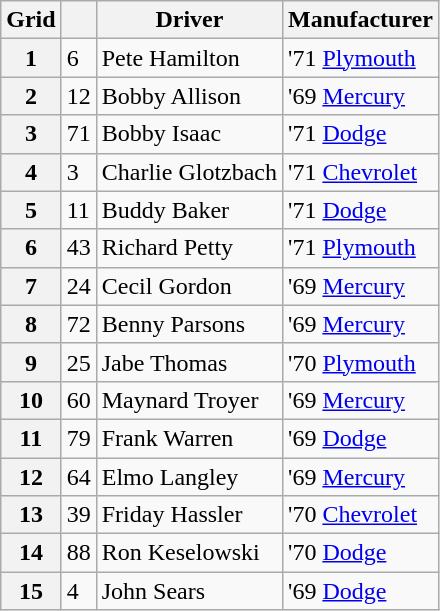<table class="wikitable">
<tr>
<th>Grid</th>
<th></th>
<th>Driver</th>
<th>Manufacturer</th>
</tr>
<tr>
<th>1</th>
<td>6</td>
<td>Pete Hamilton</td>
<td>'71 <a href='#'>Plymouth</a></td>
</tr>
<tr>
<th>2</th>
<td>12</td>
<td>Bobby Allison</td>
<td>'69 <a href='#'>Mercury</a></td>
</tr>
<tr>
<th>3</th>
<td>71</td>
<td>Bobby Isaac</td>
<td>'71 <a href='#'>Dodge</a></td>
</tr>
<tr>
<th>4</th>
<td>3</td>
<td>Charlie Glotzbach</td>
<td>'71 <a href='#'>Chevrolet</a></td>
</tr>
<tr>
<th>5</th>
<td>11</td>
<td>Buddy Baker</td>
<td>'71 <a href='#'>Dodge</a></td>
</tr>
<tr>
<th>6</th>
<td>43</td>
<td>Richard Petty</td>
<td>'71 <a href='#'>Plymouth</a></td>
</tr>
<tr>
<th>7</th>
<td>24</td>
<td>Cecil Gordon</td>
<td>'69 <a href='#'>Mercury</a></td>
</tr>
<tr>
<th>8</th>
<td>72</td>
<td>Benny Parsons</td>
<td>'69 <a href='#'>Mercury</a></td>
</tr>
<tr>
<th>9</th>
<td>25</td>
<td>Jabe Thomas</td>
<td>'70 <a href='#'>Plymouth</a></td>
</tr>
<tr>
<th>10</th>
<td>60</td>
<td>Maynard Troyer</td>
<td>'69 <a href='#'>Mercury</a></td>
</tr>
<tr>
<th>11</th>
<td>79</td>
<td>Frank Warren</td>
<td>'69 <a href='#'>Dodge</a></td>
</tr>
<tr>
<th>12</th>
<td>64</td>
<td>Elmo Langley</td>
<td>'69 <a href='#'>Mercury</a></td>
</tr>
<tr>
<th>13</th>
<td>39</td>
<td>Friday Hassler</td>
<td>'70 <a href='#'>Chevrolet</a></td>
</tr>
<tr>
<th>14</th>
<td>88</td>
<td>Ron Keselowski</td>
<td>'70 <a href='#'>Dodge</a></td>
</tr>
<tr>
<th>15</th>
<td>4</td>
<td>John Sears</td>
<td>'69 <a href='#'>Dodge</a></td>
</tr>
</table>
